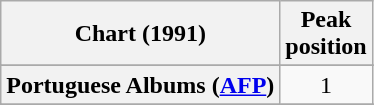<table class="wikitable sortable plainrowheaders">
<tr>
<th>Chart (1991)</th>
<th>Peak<br>position</th>
</tr>
<tr>
</tr>
<tr>
</tr>
<tr>
</tr>
<tr>
</tr>
<tr>
</tr>
<tr>
</tr>
<tr>
</tr>
<tr>
<th scope="row">Portuguese Albums (<a href='#'>AFP</a>)</th>
<td style="text-align:center;">1</td>
</tr>
<tr>
</tr>
<tr>
</tr>
<tr>
</tr>
<tr>
</tr>
</table>
